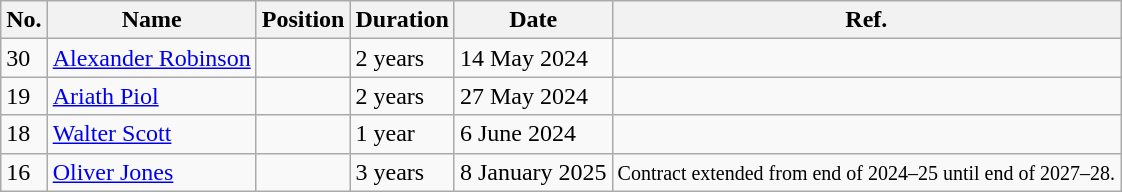<table class="wikitable plainrowheaders sortable" style="text-align:center; text-align:left">
<tr>
<th scope="col">No.</th>
<th scope="col">Name</th>
<th scope="col">Position</th>
<th scope="col">Duration</th>
<th scope="col">Date</th>
<th scope="col" class="unsortable">Ref.</th>
</tr>
<tr>
<td>30</td>
<td><a href='#'>Alexander Robinson</a></td>
<td></td>
<td>2 years</td>
<td>14 May 2024</td>
<td></td>
</tr>
<tr>
<td>19</td>
<td><a href='#'>Ariath Piol</a></td>
<td></td>
<td>2 years</td>
<td>27 May 2024</td>
<td></td>
</tr>
<tr>
<td>18</td>
<td><a href='#'>Walter Scott</a></td>
<td></td>
<td>1 year</td>
<td>6 June 2024</td>
<td></td>
</tr>
<tr>
<td>16</td>
<td><a href='#'>Oliver Jones</a></td>
<td></td>
<td>3 years</td>
<td>8 January 2025</td>
<td><small>Contract extended from end of 2024–25 until end of 2027–28.</small></td>
</tr>
</table>
